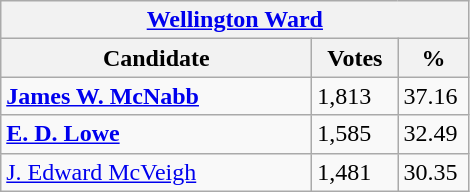<table class="wikitable">
<tr>
<th colspan="3"><a href='#'>Wellington Ward</a></th>
</tr>
<tr>
<th style="width: 200px">Candidate</th>
<th style="width: 50px">Votes</th>
<th style="width: 40px">%</th>
</tr>
<tr>
<td><strong><a href='#'>James W. McNabb</a></strong></td>
<td>1,813</td>
<td>37.16</td>
</tr>
<tr>
<td><strong><a href='#'>E. D. Lowe</a></strong></td>
<td>1,585</td>
<td>32.49</td>
</tr>
<tr>
<td><a href='#'>J. Edward McVeigh</a></td>
<td>1,481</td>
<td>30.35</td>
</tr>
</table>
